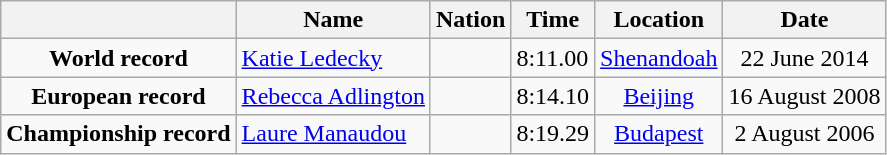<table class=wikitable style=text-align:center>
<tr>
<th></th>
<th>Name</th>
<th>Nation</th>
<th>Time</th>
<th>Location</th>
<th>Date</th>
</tr>
<tr>
<td><strong>World record</strong></td>
<td align=left><a href='#'>Katie Ledecky</a></td>
<td align=left></td>
<td align=left>8:11.00</td>
<td><a href='#'>Shenandoah</a></td>
<td>22 June 2014</td>
</tr>
<tr>
<td><strong>European record</strong></td>
<td align=left><a href='#'>Rebecca Adlington</a></td>
<td align=left></td>
<td align=left>8:14.10</td>
<td><a href='#'>Beijing</a></td>
<td>16 August 2008</td>
</tr>
<tr>
<td><strong>Championship record</strong></td>
<td align=left><a href='#'>Laure Manaudou</a></td>
<td align=left></td>
<td align=left>8:19.29</td>
<td><a href='#'>Budapest</a></td>
<td>2 August 2006</td>
</tr>
</table>
